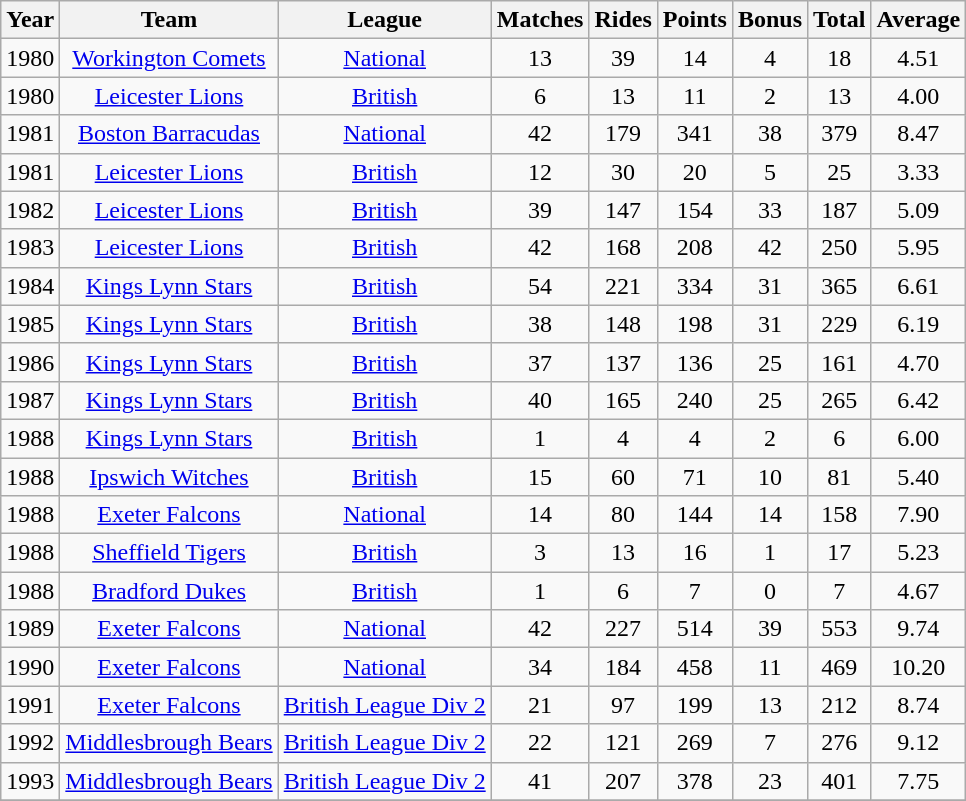<table class="wikitable" style="text-align:center;">
<tr>
<th>Year</th>
<th>Team</th>
<th>League</th>
<th>Matches</th>
<th>Rides</th>
<th>Points</th>
<th>Bonus</th>
<th>Total</th>
<th>Average</th>
</tr>
<tr>
<td>1980</td>
<td><a href='#'>Workington Comets</a></td>
<td><a href='#'>National</a></td>
<td>13</td>
<td>39</td>
<td>14</td>
<td>4</td>
<td>18</td>
<td>4.51</td>
</tr>
<tr>
<td>1980</td>
<td><a href='#'>Leicester Lions</a></td>
<td><a href='#'>British</a></td>
<td>6</td>
<td>13</td>
<td>11</td>
<td>2</td>
<td>13</td>
<td>4.00</td>
</tr>
<tr>
<td>1981</td>
<td><a href='#'>Boston Barracudas</a></td>
<td><a href='#'>National</a></td>
<td>42</td>
<td>179</td>
<td>341</td>
<td>38</td>
<td>379</td>
<td>8.47</td>
</tr>
<tr>
<td>1981</td>
<td><a href='#'>Leicester Lions</a></td>
<td><a href='#'>British</a></td>
<td>12</td>
<td>30</td>
<td>20</td>
<td>5</td>
<td>25</td>
<td>3.33</td>
</tr>
<tr>
<td>1982</td>
<td><a href='#'>Leicester Lions</a></td>
<td><a href='#'>British</a></td>
<td>39</td>
<td>147</td>
<td>154</td>
<td>33</td>
<td>187</td>
<td>5.09</td>
</tr>
<tr>
<td>1983</td>
<td><a href='#'>Leicester Lions</a></td>
<td><a href='#'>British</a></td>
<td>42</td>
<td>168</td>
<td>208</td>
<td>42</td>
<td>250</td>
<td>5.95</td>
</tr>
<tr>
<td>1984</td>
<td><a href='#'>Kings Lynn Stars</a></td>
<td><a href='#'>British</a></td>
<td>54</td>
<td>221</td>
<td>334</td>
<td>31</td>
<td>365</td>
<td>6.61</td>
</tr>
<tr>
<td>1985</td>
<td><a href='#'>Kings Lynn Stars</a></td>
<td><a href='#'>British</a></td>
<td>38</td>
<td>148</td>
<td>198</td>
<td>31</td>
<td>229</td>
<td>6.19</td>
</tr>
<tr>
<td>1986</td>
<td><a href='#'>Kings Lynn Stars</a></td>
<td><a href='#'>British</a></td>
<td>37</td>
<td>137</td>
<td>136</td>
<td>25</td>
<td>161</td>
<td>4.70</td>
</tr>
<tr>
<td>1987</td>
<td><a href='#'>Kings Lynn Stars</a></td>
<td><a href='#'>British</a></td>
<td>40</td>
<td>165</td>
<td>240</td>
<td>25</td>
<td>265</td>
<td>6.42</td>
</tr>
<tr>
<td>1988</td>
<td><a href='#'>Kings Lynn Stars</a></td>
<td><a href='#'>British</a></td>
<td>1</td>
<td>4</td>
<td>4</td>
<td>2</td>
<td>6</td>
<td>6.00</td>
</tr>
<tr>
<td>1988</td>
<td><a href='#'>Ipswich Witches</a></td>
<td><a href='#'>British</a></td>
<td>15</td>
<td>60</td>
<td>71</td>
<td>10</td>
<td>81</td>
<td>5.40</td>
</tr>
<tr>
<td>1988</td>
<td><a href='#'>Exeter Falcons</a></td>
<td><a href='#'>National</a></td>
<td>14</td>
<td>80</td>
<td>144</td>
<td>14</td>
<td>158</td>
<td>7.90</td>
</tr>
<tr>
<td>1988</td>
<td><a href='#'>Sheffield Tigers</a></td>
<td><a href='#'>British</a></td>
<td>3</td>
<td>13</td>
<td>16</td>
<td>1</td>
<td>17</td>
<td>5.23</td>
</tr>
<tr>
<td>1988</td>
<td><a href='#'>Bradford Dukes</a></td>
<td><a href='#'>British</a></td>
<td>1</td>
<td>6</td>
<td>7</td>
<td>0</td>
<td>7</td>
<td>4.67</td>
</tr>
<tr>
<td>1989</td>
<td><a href='#'>Exeter Falcons</a></td>
<td><a href='#'>National</a></td>
<td>42</td>
<td>227</td>
<td>514</td>
<td>39</td>
<td>553</td>
<td>9.74</td>
</tr>
<tr>
<td>1990</td>
<td><a href='#'>Exeter Falcons</a></td>
<td><a href='#'>National</a></td>
<td>34</td>
<td>184</td>
<td>458</td>
<td>11</td>
<td>469</td>
<td>10.20</td>
</tr>
<tr>
<td>1991</td>
<td><a href='#'>Exeter Falcons</a></td>
<td><a href='#'>British League Div 2</a></td>
<td>21</td>
<td>97</td>
<td>199</td>
<td>13</td>
<td>212</td>
<td>8.74</td>
</tr>
<tr>
<td>1992</td>
<td><a href='#'>Middlesbrough Bears</a></td>
<td><a href='#'>British League Div 2</a></td>
<td>22</td>
<td>121</td>
<td>269</td>
<td>7</td>
<td>276</td>
<td>9.12</td>
</tr>
<tr>
<td>1993</td>
<td><a href='#'>Middlesbrough Bears</a></td>
<td><a href='#'>British League Div 2</a></td>
<td>41</td>
<td>207</td>
<td>378</td>
<td>23</td>
<td>401</td>
<td>7.75</td>
</tr>
<tr>
</tr>
</table>
